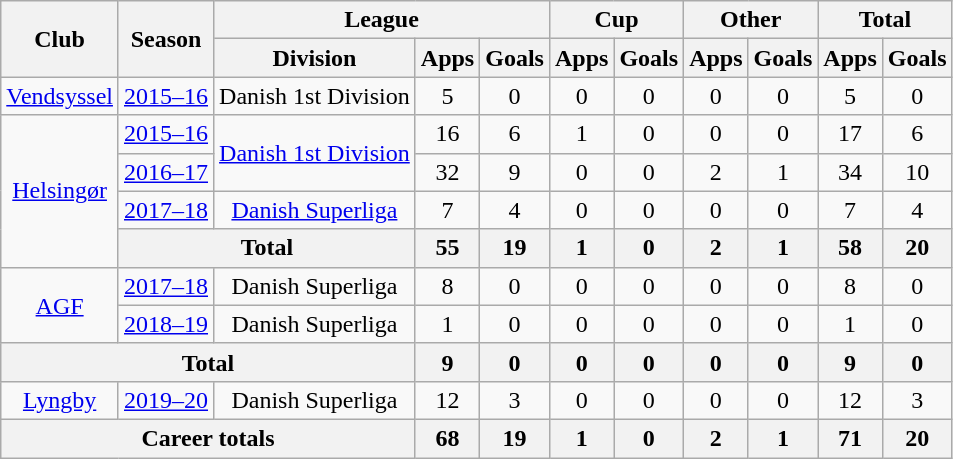<table class="wikitable" style="text-align: center">
<tr>
<th rowspan=2>Club</th>
<th rowspan=2>Season</th>
<th colspan=3>League</th>
<th colspan=2>Cup</th>
<th colspan=2>Other</th>
<th colspan=2>Total</th>
</tr>
<tr>
<th>Division</th>
<th>Apps</th>
<th>Goals</th>
<th>Apps</th>
<th>Goals</th>
<th>Apps</th>
<th>Goals</th>
<th>Apps</th>
<th>Goals</th>
</tr>
<tr>
<td><a href='#'>Vendsyssel</a></td>
<td><a href='#'>2015–16</a></td>
<td>Danish 1st Division</td>
<td>5</td>
<td>0</td>
<td>0</td>
<td>0</td>
<td>0</td>
<td>0</td>
<td>5</td>
<td>0</td>
</tr>
<tr>
<td rowspan=4><a href='#'>Helsingør</a></td>
<td><a href='#'>2015–16</a></td>
<td rowspan=2><a href='#'>Danish 1st Division</a></td>
<td>16</td>
<td>6</td>
<td>1</td>
<td>0</td>
<td>0</td>
<td>0</td>
<td>17</td>
<td>6</td>
</tr>
<tr>
<td><a href='#'>2016–17</a></td>
<td>32</td>
<td>9</td>
<td>0</td>
<td>0</td>
<td>2</td>
<td>1</td>
<td>34</td>
<td>10</td>
</tr>
<tr>
<td><a href='#'>2017–18</a></td>
<td><a href='#'>Danish Superliga</a></td>
<td>7</td>
<td>4</td>
<td>0</td>
<td>0</td>
<td>0</td>
<td>0</td>
<td>7</td>
<td>4</td>
</tr>
<tr>
<th colspan=2>Total</th>
<th>55</th>
<th>19</th>
<th>1</th>
<th>0</th>
<th>2</th>
<th>1</th>
<th>58</th>
<th>20</th>
</tr>
<tr>
<td rowspan=2><a href='#'>AGF</a></td>
<td><a href='#'>2017–18</a></td>
<td>Danish Superliga</td>
<td>8</td>
<td>0</td>
<td>0</td>
<td>0</td>
<td>0</td>
<td>0</td>
<td>8</td>
<td>0</td>
</tr>
<tr>
<td><a href='#'>2018–19</a></td>
<td>Danish Superliga</td>
<td>1</td>
<td>0</td>
<td>0</td>
<td>0</td>
<td>0</td>
<td>0</td>
<td>1</td>
<td>0</td>
</tr>
<tr>
<th colspan=3>Total</th>
<th>9</th>
<th>0</th>
<th>0</th>
<th>0</th>
<th>0</th>
<th>0</th>
<th>9</th>
<th>0</th>
</tr>
<tr>
<td><a href='#'>Lyngby</a></td>
<td><a href='#'>2019–20</a></td>
<td>Danish Superliga</td>
<td>12</td>
<td>3</td>
<td>0</td>
<td>0</td>
<td>0</td>
<td>0</td>
<td>12</td>
<td>3</td>
</tr>
<tr>
<th colspan=3>Career totals</th>
<th>68</th>
<th>19</th>
<th>1</th>
<th>0</th>
<th>2</th>
<th>1</th>
<th>71</th>
<th>20</th>
</tr>
</table>
